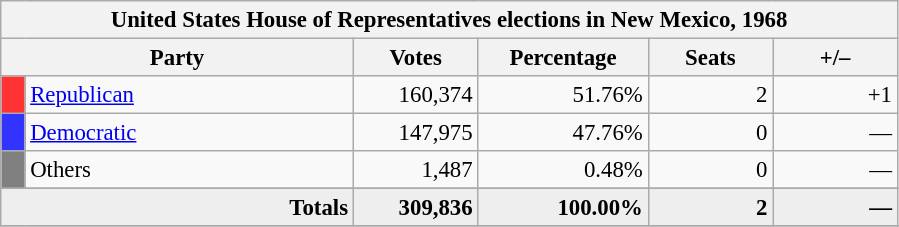<table class="wikitable" style="font-size: 95%;">
<tr>
<th colspan="6">United States House of Representatives elections in New Mexico, 1968</th>
</tr>
<tr>
<th colspan=2 style="width: 15em">Party</th>
<th style="width: 5em">Votes</th>
<th style="width: 7em">Percentage</th>
<th style="width: 5em">Seats</th>
<th style="width: 5em">+/–</th>
</tr>
<tr>
<th style="background-color:#FF3333; width: 3px"></th>
<td style="width: 130px"><a href='#'>Republican</a></td>
<td align="right">160,374</td>
<td align="right">51.76%</td>
<td align="right">2</td>
<td align="right">+1</td>
</tr>
<tr>
<th style="background-color:#3333FF; width: 3px"></th>
<td style="width: 130px"><a href='#'>Democratic</a></td>
<td align="right">147,975</td>
<td align="right">47.76%</td>
<td align="right">0</td>
<td align="right">—</td>
</tr>
<tr>
<th style="background-color:#808080; width: 3px"></th>
<td style="width: 130px">Others</td>
<td align="right">1,487</td>
<td align="right">0.48%</td>
<td align="right">0</td>
<td align="right">—</td>
</tr>
<tr>
</tr>
<tr bgcolor="#EEEEEE">
<td colspan="2" align="right"><strong>Totals</strong></td>
<td align="right"><strong>309,836</strong></td>
<td align="right"><strong>100.00%</strong></td>
<td align="right"><strong>2</strong></td>
<td align="right"><strong>—</strong></td>
</tr>
<tr bgcolor="#EEEEEE">
</tr>
</table>
